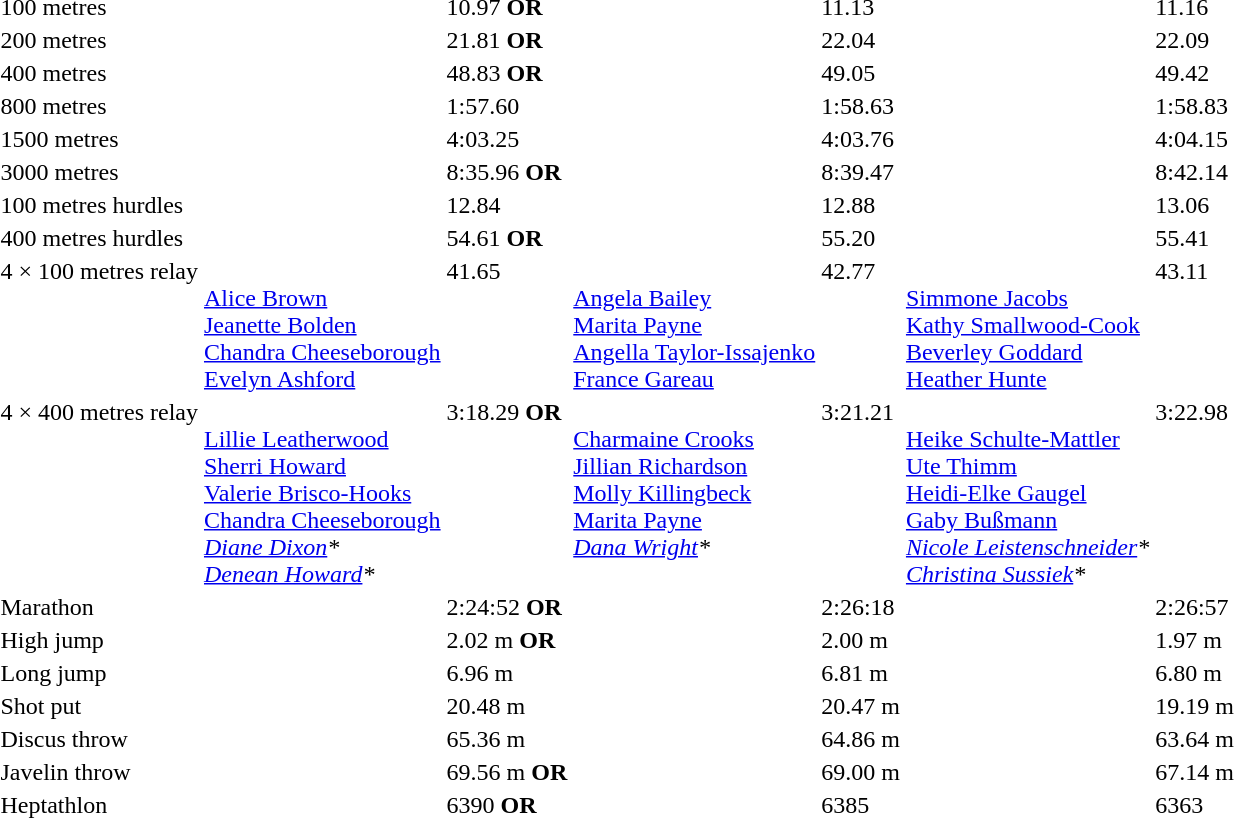<table>
<tr>
<td>100 metres<br></td>
<td></td>
<td>10.97 <strong>OR</strong></td>
<td></td>
<td>11.13</td>
<td></td>
<td>11.16</td>
</tr>
<tr>
<td>200 metres<br></td>
<td></td>
<td>21.81 <strong>OR</strong></td>
<td></td>
<td>22.04</td>
<td></td>
<td>22.09</td>
</tr>
<tr>
<td>400 metres<br></td>
<td></td>
<td>48.83 <strong>OR</strong></td>
<td></td>
<td>49.05</td>
<td></td>
<td>49.42</td>
</tr>
<tr>
<td>800 metres<br></td>
<td></td>
<td>1:57.60</td>
<td></td>
<td>1:58.63</td>
<td></td>
<td>1:58.83</td>
</tr>
<tr>
<td>1500 metres<br></td>
<td></td>
<td>4:03.25</td>
<td></td>
<td>4:03.76</td>
<td></td>
<td>4:04.15</td>
</tr>
<tr>
<td>3000 metres<br></td>
<td></td>
<td>8:35.96 <strong>OR</strong></td>
<td></td>
<td>8:39.47</td>
<td></td>
<td>8:42.14</td>
</tr>
<tr>
<td rowspan=2>100 metres hurdles<br></td>
<td rowspan=2></td>
<td rowspan=2>12.84</td>
<td rowspan=2></td>
<td rowspan=2>12.88</td>
<td></td>
<td rowspan=2>13.06</td>
</tr>
<tr>
<td></td>
</tr>
<tr>
<td>400 metres hurdles<br></td>
<td></td>
<td>54.61 <strong>OR</strong></td>
<td></td>
<td>55.20</td>
<td></td>
<td>55.41</td>
</tr>
<tr valign="top">
<td>4 × 100 metres relay<br></td>
<td><br><a href='#'>Alice Brown</a><br><a href='#'>Jeanette Bolden</a><br><a href='#'>Chandra Cheeseborough</a><br><a href='#'>Evelyn Ashford</a></td>
<td>41.65</td>
<td><br><a href='#'>Angela Bailey</a><br><a href='#'>Marita Payne</a><br><a href='#'>Angella Taylor-Issajenko</a><br><a href='#'>France Gareau</a></td>
<td>42.77</td>
<td><br><a href='#'>Simmone Jacobs</a><br><a href='#'>Kathy Smallwood-Cook</a><br><a href='#'>Beverley Goddard</a><br><a href='#'>Heather Hunte</a></td>
<td>43.11</td>
</tr>
<tr valign="top">
<td>4 × 400 metres relay<br></td>
<td><br><a href='#'>Lillie Leatherwood</a><br><a href='#'>Sherri Howard</a><br><a href='#'>Valerie Brisco-Hooks</a><br><a href='#'>Chandra Cheeseborough</a><br><em><a href='#'>Diane Dixon</a>*</em><br><em><a href='#'>Denean Howard</a>*</em></td>
<td>3:18.29 <strong>OR</strong></td>
<td><br><a href='#'>Charmaine Crooks</a><br><a href='#'>Jillian Richardson</a><br><a href='#'>Molly Killingbeck</a><br><a href='#'>Marita Payne</a><br><em><a href='#'>Dana Wright</a>*</em></td>
<td>3:21.21</td>
<td><br><a href='#'>Heike Schulte-Mattler</a><br><a href='#'>Ute Thimm</a><br><a href='#'>Heidi-Elke Gaugel</a><br><a href='#'>Gaby Bußmann</a><br><em><a href='#'>Nicole Leistenschneider</a>*</em><br><em><a href='#'>Christina Sussiek</a>*</em></td>
<td>3:22.98</td>
</tr>
<tr>
<td>Marathon<br></td>
<td></td>
<td>2:24:52 <strong>OR</strong></td>
<td></td>
<td>2:26:18</td>
<td></td>
<td>2:26:57</td>
</tr>
<tr>
<td>High jump<br></td>
<td></td>
<td>2.02 m <strong>OR</strong></td>
<td></td>
<td>2.00 m</td>
<td></td>
<td>1.97 m</td>
</tr>
<tr>
<td>Long jump<br></td>
<td></td>
<td>6.96 m</td>
<td></td>
<td>6.81 m</td>
<td></td>
<td>6.80 m</td>
</tr>
<tr>
<td>Shot put<br></td>
<td></td>
<td>20.48 m</td>
<td></td>
<td>20.47 m</td>
<td></td>
<td>19.19 m</td>
</tr>
<tr>
<td>Discus throw<br></td>
<td></td>
<td>65.36 m</td>
<td></td>
<td>64.86 m</td>
<td></td>
<td>63.64 m</td>
</tr>
<tr>
<td>Javelin throw<br></td>
<td></td>
<td>69.56 m <strong>OR</strong></td>
<td></td>
<td>69.00 m</td>
<td></td>
<td>67.14 m</td>
</tr>
<tr>
<td>Heptathlon<br></td>
<td></td>
<td>6390 <strong>OR</strong></td>
<td></td>
<td>6385</td>
<td></td>
<td>6363</td>
</tr>
</table>
